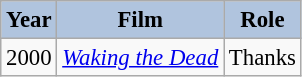<table class="wikitable" style="font-size:95%;">
<tr align="center">
<th style="background:#B0C4DE;">Year</th>
<th style="background:#B0C4DE;">Film</th>
<th style="background:#B0C4DE;">Role</th>
</tr>
<tr>
<td>2000</td>
<td><em><a href='#'>Waking the Dead</a></em></td>
<td>Thanks</td>
</tr>
</table>
